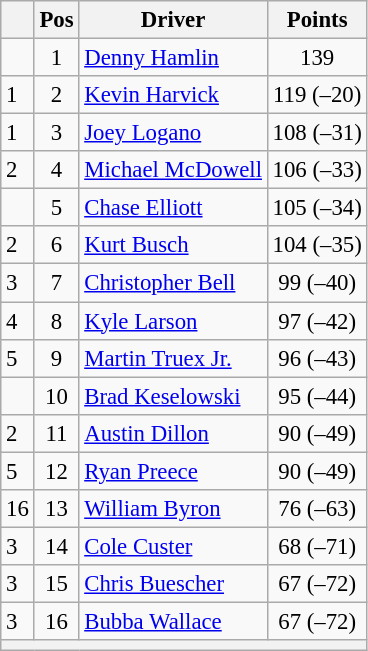<table class="wikitable" style="font-size: 95%">
<tr>
<th></th>
<th>Pos</th>
<th>Driver</th>
<th>Points</th>
</tr>
<tr>
<td align="left"></td>
<td style="text-align:center;">1</td>
<td><a href='#'>Denny Hamlin</a></td>
<td style="text-align:center;">139</td>
</tr>
<tr>
<td align="left"> 1</td>
<td style="text-align:center;">2</td>
<td><a href='#'>Kevin Harvick</a></td>
<td style="text-align:center;">119 (–20)</td>
</tr>
<tr>
<td align="left"> 1</td>
<td style="text-align:center;">3</td>
<td><a href='#'>Joey Logano</a></td>
<td style="text-align:center;">108 (–31)</td>
</tr>
<tr>
<td align="left"> 2</td>
<td style="text-align:center;">4</td>
<td><a href='#'>Michael McDowell</a></td>
<td style="text-align:center;">106 (–33)</td>
</tr>
<tr>
<td align="left"></td>
<td style="text-align:center;">5</td>
<td><a href='#'>Chase Elliott</a></td>
<td style="text-align:center;">105 (–34)</td>
</tr>
<tr>
<td align="left"> 2</td>
<td style="text-align:center;">6</td>
<td><a href='#'>Kurt Busch</a></td>
<td style="text-align:center;">104 (–35)</td>
</tr>
<tr>
<td align="left"> 3</td>
<td style="text-align:center;">7</td>
<td><a href='#'>Christopher Bell</a></td>
<td style="text-align:center;">99 (–40)</td>
</tr>
<tr>
<td align="left"> 4</td>
<td style="text-align:center;">8</td>
<td><a href='#'>Kyle Larson</a></td>
<td style="text-align:center;">97 (–42)</td>
</tr>
<tr>
<td align="left"> 5</td>
<td style="text-align:center;">9</td>
<td><a href='#'>Martin Truex Jr.</a></td>
<td style="text-align:center;">96 (–43)</td>
</tr>
<tr>
<td align="left"></td>
<td style="text-align:center;">10</td>
<td><a href='#'>Brad Keselowski</a></td>
<td style="text-align:center;">95 (–44)</td>
</tr>
<tr>
<td align="left"> 2</td>
<td style="text-align:center;">11</td>
<td><a href='#'>Austin Dillon</a></td>
<td style="text-align:center;">90 (–49)</td>
</tr>
<tr>
<td align="left"> 5</td>
<td style="text-align:center;">12</td>
<td><a href='#'>Ryan Preece</a></td>
<td style="text-align:center;">90 (–49)</td>
</tr>
<tr>
<td align="left"> 16</td>
<td style="text-align:center;">13</td>
<td><a href='#'>William Byron</a></td>
<td style="text-align:center;">76 (–63)</td>
</tr>
<tr>
<td align="left"> 3</td>
<td style="text-align:center;">14</td>
<td><a href='#'>Cole Custer</a></td>
<td style="text-align:center;">68 (–71)</td>
</tr>
<tr>
<td align="left"> 3</td>
<td style="text-align:center;">15</td>
<td><a href='#'>Chris Buescher</a></td>
<td style="text-align:center;">67 (–72)</td>
</tr>
<tr>
<td align="left"> 3</td>
<td style="text-align:center;">16</td>
<td><a href='#'>Bubba Wallace</a></td>
<td style="text-align:center;">67 (–72)</td>
</tr>
<tr class="sortbottom">
<th colspan="9"></th>
</tr>
</table>
